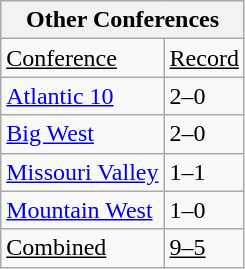<table class="wikitable">
<tr>
<th colspan="2">Other Conferences</th>
</tr>
<tr>
<td><u>Conference</u></td>
<td><u>Record</u></td>
</tr>
<tr>
<td><a href='#'>Atlantic 10</a></td>
<td>2–0</td>
</tr>
<tr>
<td><a href='#'>Big West</a></td>
<td>2–0</td>
</tr>
<tr>
<td><a href='#'>Missouri Valley</a></td>
<td>1–1</td>
</tr>
<tr>
<td><a href='#'>Mountain West</a></td>
<td>1–0</td>
</tr>
<tr>
<td><u>Combined</u></td>
<td><u>9–5</u></td>
</tr>
</table>
